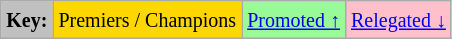<table class="wikitable">
<tr>
<td style="background:Silver;"><small><strong>Key:</strong></small></td>
<td style="background:Gold;"><small>Premiers / Champions</small></td>
<td style="background:PaleGreen;"><small><a href='#'>Promoted ↑</a></small></td>
<td style="background:Pink;"><small><a href='#'>Relegated ↓</a></small></td>
</tr>
</table>
